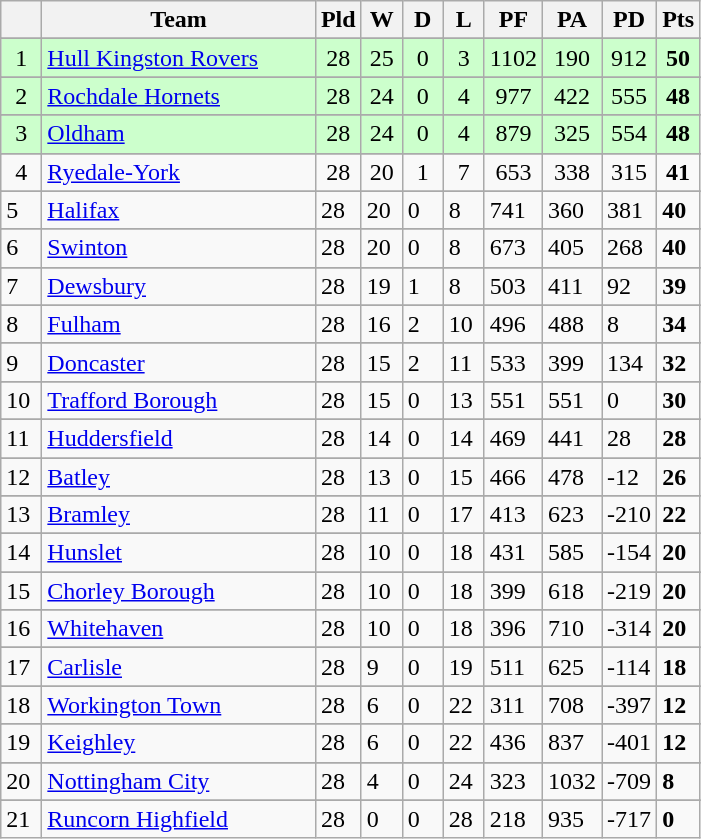<table class="wikitable" style="text-align:center;">
<tr>
<th width=20 abbr="Position"></th>
<th width=175>Team</th>
<th width=20 abbr="Played">Pld</th>
<th width=20 abbr="Won">W</th>
<th width=20 abbr="Drawn">D</th>
<th width=20 abbr="Lost">L</th>
<th width=20 abbr="Points for">PF</th>
<th width=20 abbr="Points against">PA</th>
<th width=25 abbr="Points difference">PD</th>
<th width=20 abbr="Points">Pts</th>
</tr>
<tr>
</tr>
<tr |- align=center style="background:#cfc;">
<td>1</td>
<td align=left style="background#cfc:"><a href='#'>Hull Kingston Rovers</a></td>
<td>28</td>
<td>25</td>
<td>0</td>
<td>3</td>
<td>1102</td>
<td>190</td>
<td>912</td>
<td><strong>50</strong></td>
</tr>
<tr --->
</tr>
<tr align=center style="background:#cfc;">
<td>2</td>
<td align=left style="background#cfc:"><a href='#'>Rochdale Hornets</a></td>
<td>28</td>
<td>24</td>
<td>0</td>
<td>4</td>
<td>977</td>
<td>422</td>
<td>555</td>
<td><strong>48</strong></td>
</tr>
<tr --->
</tr>
<tr align=center style="background:#cfc;">
<td>3</td>
<td align=left style="background#cfc:"><a href='#'>Oldham</a></td>
<td>28</td>
<td>24</td>
<td>0</td>
<td>4</td>
<td>879</td>
<td>325</td>
<td>554</td>
<td><strong>48</strong></td>
</tr>
<tr --->
</tr>
<tr align=center style="background:">
<td>4</td>
<td align=left style="background#cfc:"><a href='#'>Ryedale-York</a></td>
<td>28</td>
<td>20</td>
<td>1</td>
<td>7</td>
<td>653</td>
<td>338</td>
<td>315</td>
<td><strong>41</strong></td>
</tr>
<tr --->
</tr>
<tr align=left style="background:">
<td>5</td>
<td style="text-align:left;"><a href='#'>Halifax</a></td>
<td>28</td>
<td>20</td>
<td>0</td>
<td>8</td>
<td>741</td>
<td>360</td>
<td>381</td>
<td><strong>40</strong></td>
</tr>
<tr --->
</tr>
<tr align=left style="background:">
<td>6</td>
<td style="text-align:left;"><a href='#'>Swinton</a></td>
<td>28</td>
<td>20</td>
<td>0</td>
<td>8</td>
<td>673</td>
<td>405</td>
<td>268</td>
<td><strong>40</strong></td>
</tr>
<tr --->
</tr>
<tr align=left style="background:">
<td>7</td>
<td style="text-align:left;"><a href='#'>Dewsbury</a></td>
<td>28</td>
<td>19</td>
<td>1</td>
<td>8</td>
<td>503</td>
<td>411</td>
<td>92</td>
<td><strong>39</strong></td>
</tr>
<tr --->
</tr>
<tr align=left style="background:">
<td>8</td>
<td style="text-align:left;"><a href='#'>Fulham</a></td>
<td>28</td>
<td>16</td>
<td>2</td>
<td>10</td>
<td>496</td>
<td>488</td>
<td>8</td>
<td><strong>34</strong></td>
</tr>
<tr --->
</tr>
<tr align=left style="background:">
<td>9</td>
<td style="text-align:left;"><a href='#'>Doncaster</a></td>
<td>28</td>
<td>15</td>
<td>2</td>
<td>11</td>
<td>533</td>
<td>399</td>
<td>134</td>
<td><strong>32</strong></td>
</tr>
<tr --->
</tr>
<tr align=left style="background:">
<td>10</td>
<td style="text-align:left;"><a href='#'>Trafford Borough</a></td>
<td>28</td>
<td>15</td>
<td>0</td>
<td>13</td>
<td>551</td>
<td>551</td>
<td>0</td>
<td><strong>30</strong></td>
</tr>
<tr --->
</tr>
<tr align=left style="background:">
<td>11</td>
<td style="text-align:left;"><a href='#'>Huddersfield</a></td>
<td>28</td>
<td>14</td>
<td>0</td>
<td>14</td>
<td>469</td>
<td>441</td>
<td>28</td>
<td><strong>28</strong></td>
</tr>
<tr --->
</tr>
<tr align=left style="background:">
<td>12</td>
<td style="text-align:left;"><a href='#'>Batley</a></td>
<td>28</td>
<td>13</td>
<td>0</td>
<td>15</td>
<td>466</td>
<td>478</td>
<td>-12</td>
<td><strong>26</strong></td>
</tr>
<tr --->
</tr>
<tr align=left style="background:">
<td>13</td>
<td style="text-align:left;"><a href='#'>Bramley</a></td>
<td>28</td>
<td>11</td>
<td>0</td>
<td>17</td>
<td>413</td>
<td>623</td>
<td>-210</td>
<td><strong>22</strong></td>
</tr>
<tr --->
</tr>
<tr align=left style="background:">
<td>14</td>
<td style="text-align:left;"><a href='#'>Hunslet</a></td>
<td>28</td>
<td>10</td>
<td>0</td>
<td>18</td>
<td>431</td>
<td>585</td>
<td>-154</td>
<td><strong>20</strong></td>
</tr>
<tr --->
</tr>
<tr align=left style="background:">
<td>15</td>
<td style="text-align:left;"><a href='#'>Chorley Borough</a></td>
<td>28</td>
<td>10</td>
<td>0</td>
<td>18</td>
<td>399</td>
<td>618</td>
<td>-219</td>
<td><strong>20</strong></td>
</tr>
<tr --->
</tr>
<tr align=left style="background:">
<td>16</td>
<td style="text-align:left;"><a href='#'>Whitehaven</a></td>
<td>28</td>
<td>10</td>
<td>0</td>
<td>18</td>
<td>396</td>
<td>710</td>
<td>-314</td>
<td><strong>20</strong></td>
</tr>
<tr --->
</tr>
<tr align=left style="background:">
<td>17</td>
<td style="text-align:left;"><a href='#'>Carlisle</a></td>
<td>28</td>
<td>9</td>
<td>0</td>
<td>19</td>
<td>511</td>
<td>625</td>
<td>-114</td>
<td><strong>18</strong></td>
</tr>
<tr --->
</tr>
<tr align=left style="background:">
<td>18</td>
<td style="text-align:left;"><a href='#'>Workington Town</a></td>
<td>28</td>
<td>6</td>
<td>0</td>
<td>22</td>
<td>311</td>
<td>708</td>
<td>-397</td>
<td><strong>12</strong></td>
</tr>
<tr --->
</tr>
<tr align=left style="background:">
<td>19</td>
<td style="text-align:left;"><a href='#'>Keighley</a></td>
<td>28</td>
<td>6</td>
<td>0</td>
<td>22</td>
<td>436</td>
<td>837</td>
<td>-401</td>
<td><strong>12</strong></td>
</tr>
<tr --->
</tr>
<tr align=left style="background:">
<td>20</td>
<td style="text-align:left;"><a href='#'>Nottingham City</a></td>
<td>28</td>
<td>4</td>
<td>0</td>
<td>24</td>
<td>323</td>
<td>1032</td>
<td>-709</td>
<td><strong>8</strong></td>
</tr>
<tr --->
</tr>
<tr align=left style="background:">
<td>21</td>
<td style="text-align:left;"><a href='#'>Runcorn Highfield</a></td>
<td>28</td>
<td>0</td>
<td>0</td>
<td>28</td>
<td>218</td>
<td>935</td>
<td>-717</td>
<td><strong>0</strong></td>
</tr>
</table>
